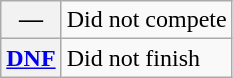<table class="wikitable">
<tr>
<th scope="row">—</th>
<td>Did not compete</td>
</tr>
<tr>
<th scope="row"><a href='#'>DNF</a></th>
<td>Did not finish</td>
</tr>
</table>
